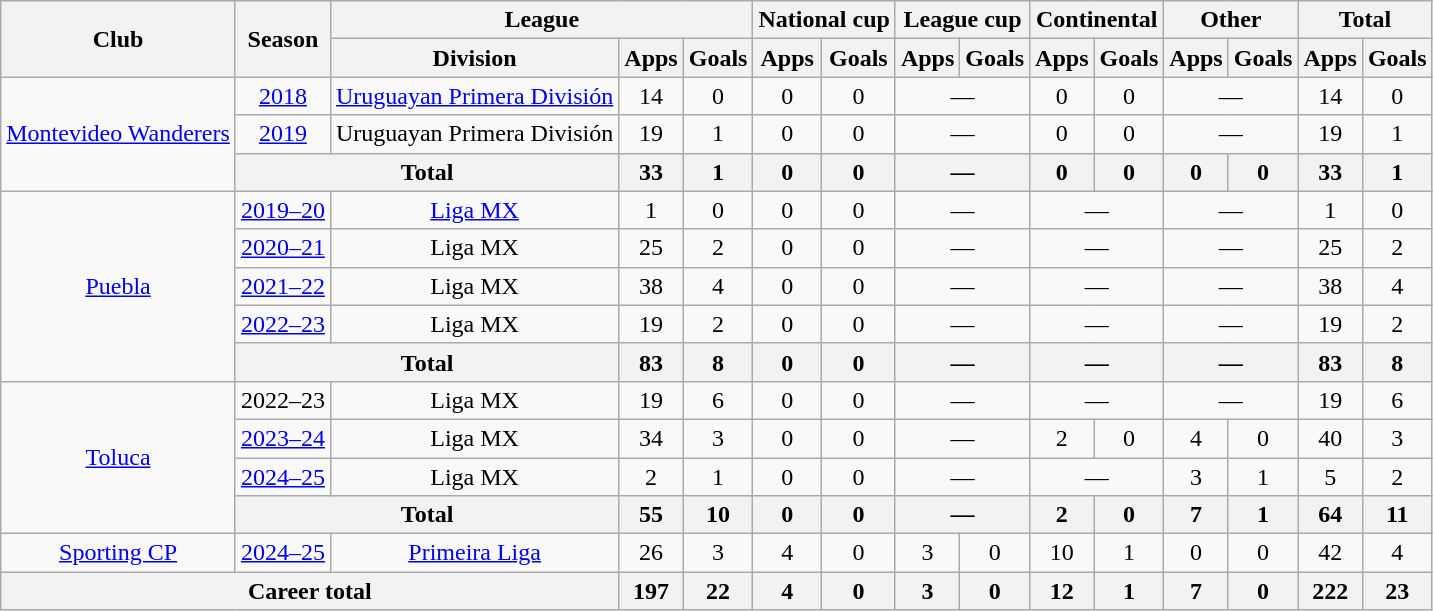<table class=wikitable style="text-align: center;">
<tr>
<th rowspan="2">Club</th>
<th rowspan="2">Season</th>
<th colspan="3">League</th>
<th colspan="2">National cup</th>
<th colspan="2">League cup</th>
<th colspan="2">Continental</th>
<th colspan="2">Other</th>
<th colspan="2">Total</th>
</tr>
<tr>
<th>Division</th>
<th>Apps</th>
<th>Goals</th>
<th>Apps</th>
<th>Goals</th>
<th>Apps</th>
<th>Goals</th>
<th>Apps</th>
<th>Goals</th>
<th>Apps</th>
<th>Goals</th>
<th>Apps</th>
<th>Goals</th>
</tr>
<tr>
<td rowspan="3"><a href='#'>Montevideo Wanderers</a></td>
<td><a href='#'>2018</a></td>
<td><a href='#'>Uruguayan Primera División</a></td>
<td>14</td>
<td>0</td>
<td>0</td>
<td>0</td>
<td colspan="2">—</td>
<td>0</td>
<td>0</td>
<td colspan="2">—</td>
<td>14</td>
<td>0</td>
</tr>
<tr>
<td><a href='#'>2019</a></td>
<td>Uruguayan Primera División</td>
<td>19</td>
<td>1</td>
<td>0</td>
<td>0</td>
<td colspan="2">—</td>
<td>0</td>
<td>0</td>
<td colspan="2">—</td>
<td>19</td>
<td>1</td>
</tr>
<tr>
<th colspan="2">Total</th>
<th>33</th>
<th>1</th>
<th>0</th>
<th>0</th>
<th colspan="2">—</th>
<th>0</th>
<th>0</th>
<th>0</th>
<th>0</th>
<th>33</th>
<th>1</th>
</tr>
<tr>
<td rowspan="5"><a href='#'>Puebla</a></td>
<td><a href='#'>2019–20</a></td>
<td><a href='#'>Liga MX</a></td>
<td>1</td>
<td>0</td>
<td>0</td>
<td>0</td>
<td colspan="2">—</td>
<td colspan="2">—</td>
<td colspan="2">—</td>
<td>1</td>
<td>0</td>
</tr>
<tr>
<td><a href='#'>2020–21</a></td>
<td>Liga MX</td>
<td>25</td>
<td>2</td>
<td>0</td>
<td>0</td>
<td colspan="2">—</td>
<td colspan="2">—</td>
<td colspan="2">—</td>
<td>25</td>
<td>2</td>
</tr>
<tr>
<td><a href='#'>2021–22</a></td>
<td>Liga MX</td>
<td>38</td>
<td>4</td>
<td>0</td>
<td>0</td>
<td colspan="2">—</td>
<td colspan="2">—</td>
<td colspan="2">—</td>
<td>38</td>
<td>4</td>
</tr>
<tr>
<td><a href='#'>2022–23</a></td>
<td>Liga MX</td>
<td>19</td>
<td>2</td>
<td>0</td>
<td>0</td>
<td colspan="2">—</td>
<td colspan="2">—</td>
<td colspan="2">—</td>
<td>19</td>
<td>2</td>
</tr>
<tr>
<th colspan="2">Total</th>
<th>83</th>
<th>8</th>
<th>0</th>
<th>0</th>
<th colspan="2">—</th>
<th colspan="2">—</th>
<th colspan="2">—</th>
<th>83</th>
<th>8</th>
</tr>
<tr>
<td rowspan="4"><a href='#'>Toluca</a></td>
<td>2022–23</td>
<td>Liga MX</td>
<td>19</td>
<td>6</td>
<td>0</td>
<td>0</td>
<td colspan="2">—</td>
<td colspan="2">—</td>
<td colspan="2">—</td>
<td>19</td>
<td>6</td>
</tr>
<tr>
<td><a href='#'>2023–24</a></td>
<td>Liga MX</td>
<td>34</td>
<td>3</td>
<td>0</td>
<td>0</td>
<td colspan="2">—</td>
<td>2</td>
<td>0</td>
<td>4</td>
<td>0</td>
<td>40</td>
<td>3</td>
</tr>
<tr>
<td><a href='#'>2024–25</a></td>
<td>Liga MX</td>
<td>2</td>
<td>1</td>
<td>0</td>
<td>0</td>
<td colspan="2">—</td>
<td colspan="2">—</td>
<td>3</td>
<td>1</td>
<td>5</td>
<td>2</td>
</tr>
<tr>
<th colspan="2">Total</th>
<th>55</th>
<th>10</th>
<th>0</th>
<th>0</th>
<th colspan="2">—</th>
<th>2</th>
<th>0</th>
<th>7</th>
<th>1</th>
<th>64</th>
<th>11</th>
</tr>
<tr>
<td><a href='#'>Sporting CP</a></td>
<td><a href='#'>2024–25</a></td>
<td><a href='#'>Primeira Liga</a></td>
<td>26</td>
<td>3</td>
<td>4</td>
<td>0</td>
<td>3</td>
<td>0</td>
<td>10</td>
<td>1</td>
<td>0</td>
<td>0</td>
<td>42</td>
<td>4</td>
</tr>
<tr>
<th colspan="3">Career total</th>
<th>197</th>
<th>22</th>
<th>4</th>
<th>0</th>
<th>3</th>
<th>0</th>
<th>12</th>
<th>1</th>
<th>7</th>
<th>0</th>
<th>222</th>
<th>23</th>
</tr>
</table>
